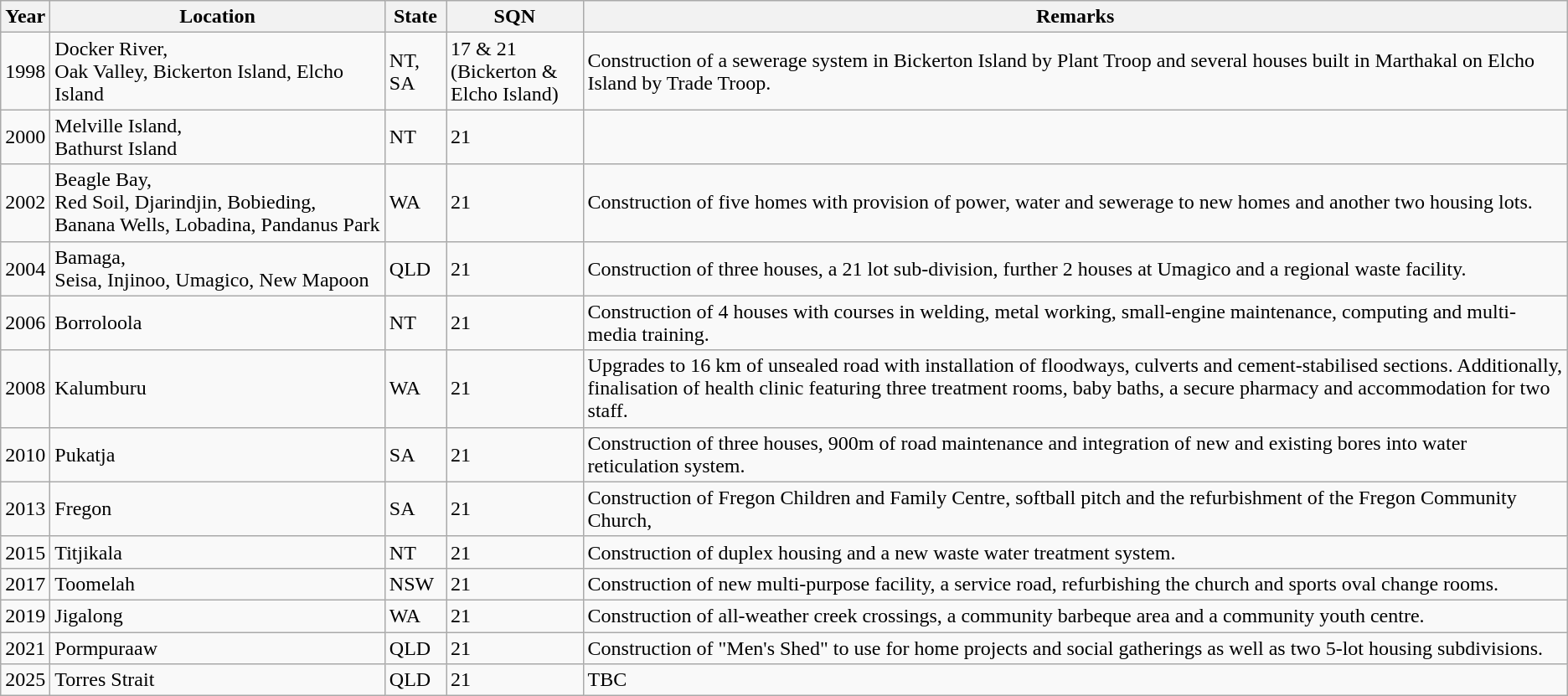<table class="wikitable">
<tr>
<th>Year</th>
<th>Location</th>
<th>State</th>
<th>SQN</th>
<th>Remarks</th>
</tr>
<tr>
<td>1998</td>
<td>Docker River,<br>Oak Valley,
Bickerton Island,
Elcho Island</td>
<td>NT, SA</td>
<td>17 & 21 (Bickerton &<br>Elcho Island)</td>
<td>Construction of a sewerage system in Bickerton Island by Plant Troop and several houses built in Marthakal on Elcho Island by Trade Troop.</td>
</tr>
<tr>
<td>2000</td>
<td>Melville Island,<br>Bathurst Island</td>
<td>NT</td>
<td>21</td>
<td></td>
</tr>
<tr>
<td>2002</td>
<td>Beagle Bay,<br>Red Soil,
Djarindjin,
Bobieding,
Banana Wells,
Lobadina,
Pandanus Park</td>
<td>WA</td>
<td>21</td>
<td>Construction of five homes with provision of power, water and sewerage to new homes and another two housing lots.</td>
</tr>
<tr>
<td>2004</td>
<td>Bamaga,<br>Seisa,
Injinoo,
Umagico,
New Mapoon</td>
<td>QLD</td>
<td>21</td>
<td>Construction of three houses, a 21 lot sub-division, further 2 houses at Umagico and a regional waste facility.</td>
</tr>
<tr>
<td>2006</td>
<td>Borroloola</td>
<td>NT</td>
<td>21</td>
<td>Construction of 4 houses with courses in welding, metal working, small-engine maintenance, computing and multi-media training.</td>
</tr>
<tr>
<td>2008</td>
<td>Kalumburu</td>
<td>WA</td>
<td>21</td>
<td>Upgrades to 16 km of unsealed road with installation of floodways, culverts and cement-stabilised sections. Additionally, finalisation of health clinic featuring three treatment rooms, baby baths, a secure pharmacy and accommodation for two staff.</td>
</tr>
<tr>
<td>2010</td>
<td>Pukatja</td>
<td>SA</td>
<td>21</td>
<td>Construction of three houses, 900m of road maintenance and integration of new and existing bores into water reticulation system.</td>
</tr>
<tr>
<td>2013</td>
<td>Fregon</td>
<td>SA</td>
<td>21</td>
<td>Construction of Fregon Children and Family Centre, softball pitch and the refurbishment of the Fregon Community Church,</td>
</tr>
<tr>
<td>2015</td>
<td>Titjikala</td>
<td>NT</td>
<td>21</td>
<td>Construction of duplex housing and a new waste water treatment system.</td>
</tr>
<tr>
<td>2017</td>
<td>Toomelah</td>
<td>NSW</td>
<td>21</td>
<td>Construction of new multi-purpose facility, a service road, refurbishing the church and sports oval change rooms.</td>
</tr>
<tr>
<td>2019</td>
<td>Jigalong</td>
<td>WA</td>
<td>21</td>
<td>Construction of all-weather creek crossings, a community barbeque area and a community youth centre.</td>
</tr>
<tr>
<td>2021</td>
<td>Pormpuraaw</td>
<td>QLD</td>
<td>21</td>
<td>Construction of "Men's Shed" to use for home projects and social gatherings as well as two 5-lot housing subdivisions.</td>
</tr>
<tr>
<td>2025</td>
<td>Torres Strait</td>
<td>QLD</td>
<td>21</td>
<td>TBC</td>
</tr>
</table>
